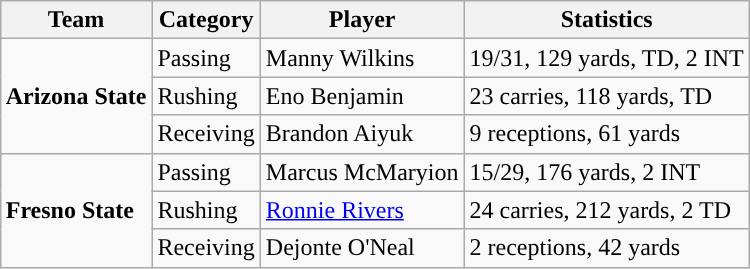<table class="wikitable" style="float: right;">
<tr>
<th>Team</th>
<th>Category</th>
<th>Player</th>
<th>Statistics</th>
</tr>
<tr>
<td rowspan=3><strong>Arizona State</strong></td>
<td>Passing</td>
<td>Manny Wilkins</td>
<td>19/31, 129 yards, TD, 2 INT</td>
</tr>
<tr>
<td>Rushing</td>
<td>Eno Benjamin</td>
<td>23 carries, 118 yards, TD</td>
</tr>
<tr>
<td>Receiving</td>
<td>Brandon Aiyuk</td>
<td>9 receptions, 61 yards</td>
</tr>
<tr>
<td rowspan=3><strong>Fresno State</strong></td>
<td>Passing</td>
<td>Marcus McMaryion</td>
<td>15/29, 176 yards, 2 INT</td>
</tr>
<tr>
<td>Rushing</td>
<td><a href='#'>Ronnie Rivers</a></td>
<td>24 carries, 212 yards, 2 TD</td>
</tr>
<tr>
<td>Receiving</td>
<td>Dejonte O'Neal</td>
<td>2 receptions, 42 yards</td>
</tr>
</table>
